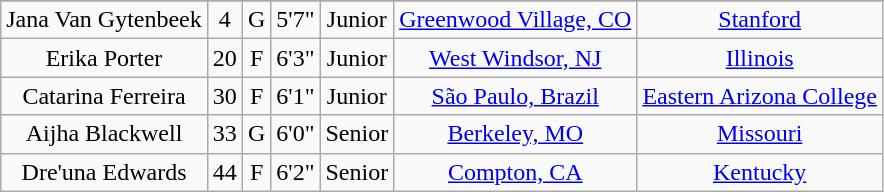<table class="wikitable sortable" style="text-align: center">
<tr align=center>
</tr>
<tr>
<td>Jana Van Gytenbeek</td>
<td>4</td>
<td>G</td>
<td>5'7"</td>
<td>Junior</td>
<td><a href='#'>Greenwood Village, CO</a></td>
<td><a href='#'>Stanford</a></td>
</tr>
<tr>
<td>Erika Porter</td>
<td>20</td>
<td>F</td>
<td>6'3"</td>
<td>Junior</td>
<td><a href='#'>West Windsor, NJ</a></td>
<td><a href='#'>Illinois</a></td>
</tr>
<tr>
<td>Catarina Ferreira</td>
<td>30</td>
<td>F</td>
<td>6'1"</td>
<td>Junior</td>
<td><a href='#'>São Paulo, Brazil</a></td>
<td><a href='#'>Eastern Arizona College</a></td>
</tr>
<tr>
<td>Aijha Blackwell</td>
<td>33</td>
<td>G</td>
<td>6'0"</td>
<td>Senior</td>
<td><a href='#'>Berkeley, MO</a></td>
<td><a href='#'>Missouri</a></td>
</tr>
<tr>
<td>Dre'una Edwards</td>
<td>44</td>
<td>F</td>
<td>6'2"</td>
<td> Senior</td>
<td><a href='#'>Compton, CA</a></td>
<td><a href='#'>Kentucky</a></td>
</tr>
</table>
